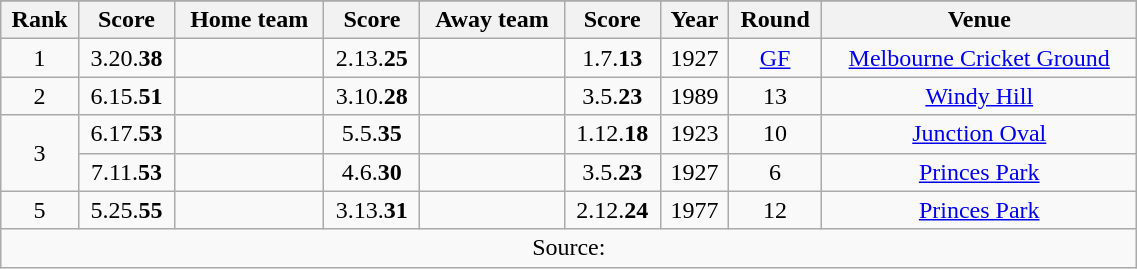<table class="wikitable" style="text-align:center; width:60%;">
<tr style="background:#87cefa;">
</tr>
<tr>
<th>Rank</th>
<th>Score</th>
<th>Home team</th>
<th>Score</th>
<th>Away team</th>
<th>Score</th>
<th>Year</th>
<th>Round</th>
<th>Venue</th>
</tr>
<tr>
<td>1</td>
<td>3.20.<strong>38</strong></td>
<td></td>
<td>2.13.<strong>25</strong></td>
<td></td>
<td>1.7.<strong>13</strong></td>
<td>1927</td>
<td><a href='#'>GF</a></td>
<td><a href='#'>Melbourne Cricket Ground</a></td>
</tr>
<tr>
<td>2</td>
<td>6.15.<strong>51</strong></td>
<td></td>
<td>3.10.<strong>28</strong></td>
<td></td>
<td>3.5.<strong>23</strong></td>
<td>1989</td>
<td>13</td>
<td><a href='#'>Windy Hill</a></td>
</tr>
<tr>
<td rowspan=2>3</td>
<td>6.17.<strong>53</strong></td>
<td></td>
<td>5.5.<strong>35</strong></td>
<td></td>
<td>1.12.<strong>18</strong></td>
<td>1923</td>
<td>10</td>
<td><a href='#'>Junction Oval</a></td>
</tr>
<tr>
<td>7.11.<strong>53</strong></td>
<td></td>
<td>4.6.<strong>30</strong></td>
<td></td>
<td>3.5.<strong>23</strong></td>
<td>1927</td>
<td>6</td>
<td><a href='#'>Princes Park</a></td>
</tr>
<tr>
<td>5</td>
<td>5.25.<strong>55</strong></td>
<td></td>
<td>3.13.<strong>31</strong></td>
<td></td>
<td>2.12.<strong>24</strong></td>
<td>1977</td>
<td>12</td>
<td><a href='#'>Princes Park</a></td>
</tr>
<tr>
<td colspan=9>Source:</td>
</tr>
</table>
